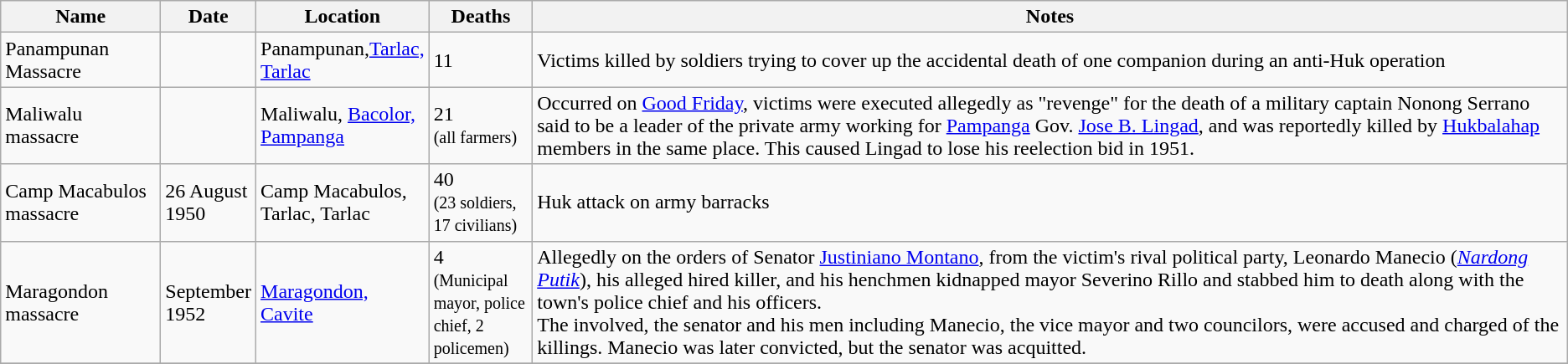<table class="wikitable sortable">
<tr>
<th style="width:120px;">Name</th>
<th style="width:65px;">Date</th>
<th style="width:120px;">Location</th>
<th style="width:75px;" data-sort-type="number">Deaths</th>
<th class="unsortable">Notes</th>
</tr>
<tr>
<td>Panampunan Massacre</td>
<td></td>
<td>Panampunan,<a href='#'>Tarlac, Tarlac</a></td>
<td>11</td>
<td>Victims killed by soldiers trying to cover up the accidental death of one companion during an anti-Huk operation</td>
</tr>
<tr>
<td>Maliwalu massacre</td>
<td></td>
<td>Maliwalu, <a href='#'>Bacolor, Pampanga</a></td>
<td>21<br><small>(all farmers)</small></td>
<td>Occurred on <a href='#'>Good Friday</a>, victims were executed allegedly as "revenge" for the death of a military captain Nonong Serrano said to be a leader of the private army working for <a href='#'>Pampanga</a> Gov. <a href='#'>Jose B. Lingad</a>, and was reportedly killed by <a href='#'>Hukbalahap</a> members in the same place. This caused Lingad to lose his reelection bid in 1951.</td>
</tr>
<tr>
<td>Camp Macabulos massacre</td>
<td>26 August 1950</td>
<td>Camp Macabulos, Tarlac, Tarlac</td>
<td>40<br><small>(23 soldiers, 17 civilians)</small></td>
<td>Huk attack on army barracks</td>
</tr>
<tr>
<td>Maragondon massacre</td>
<td>September 1952</td>
<td><a href='#'>Maragondon, Cavite</a></td>
<td>4<br><small>(Municipal mayor, police chief, 2 policemen)</small></td>
<td>Allegedly on the orders of Senator <a href='#'>Justiniano Montano</a>, from the victim's rival political party, Leonardo Manecio (<em><a href='#'>Nardong Putik</a></em>), his alleged hired killer, and his henchmen kidnapped mayor Severino Rillo and stabbed him to death along with the town's police chief and his officers.<br>The involved, the senator and his men including Manecio, the vice mayor and two councilors, were accused and charged of the killings. Manecio was later convicted, but the senator was acquitted.</td>
</tr>
<tr>
</tr>
</table>
